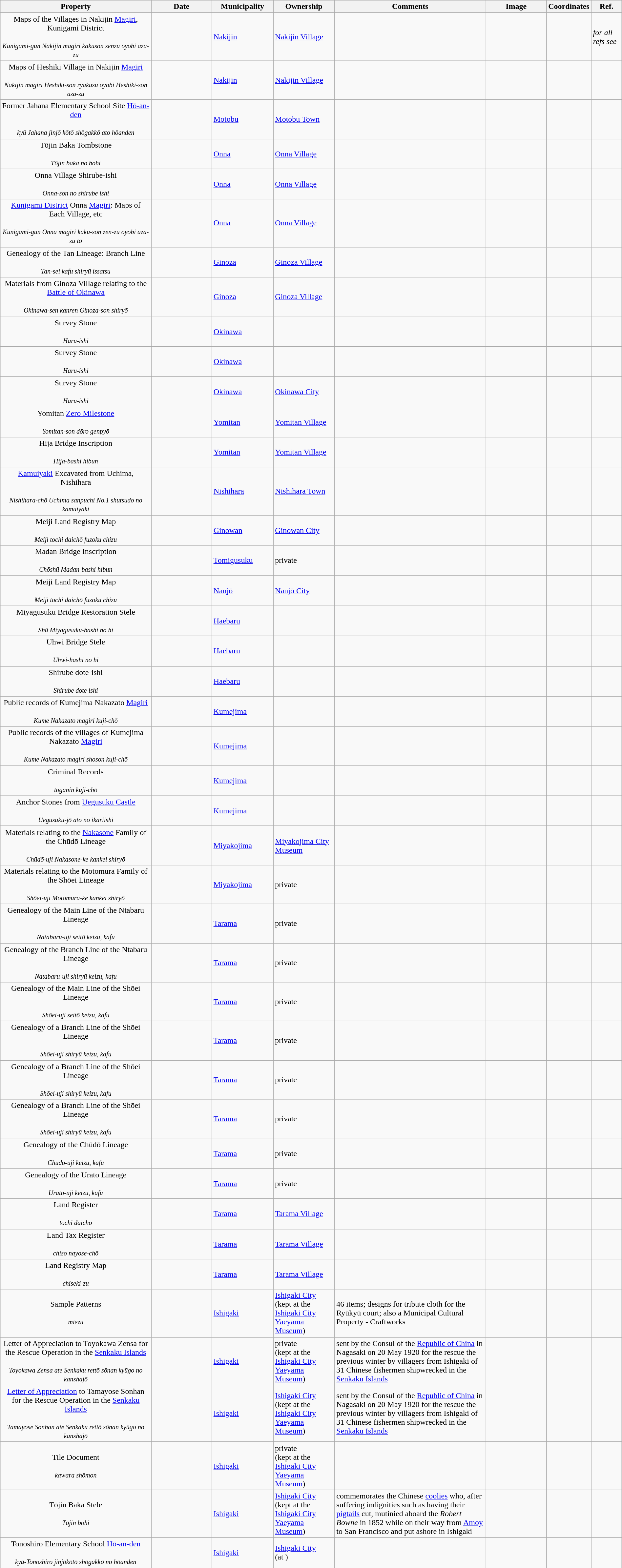<table class="wikitable sortable"  style="width:100%;">
<tr>
<th width="25%" align="left">Property</th>
<th width="10%" align="left" data-sort-type="number">Date</th>
<th width="10%" align="left">Municipality</th>
<th width="10%" align="left">Ownership</th>
<th width="25%" align="left" class="unsortable">Comments</th>
<th width="10%" align="left" class="unsortable">Image</th>
<th width="5%" align="left" class="unsortable">Coordinates</th>
<th width="5%" align="left" class="unsortable">Ref.</th>
</tr>
<tr>
<td align="center">Maps of the Villages in Nakijin <a href='#'>Magiri</a>, Kunigami District<br><br><small><em>Kunigami-gun Nakijin magiri kakuson zenzu oyobi aza-zu</em></small></td>
<td></td>
<td><a href='#'>Nakijin</a></td>
<td><a href='#'>Nakijin Village</a></td>
<td></td>
<td></td>
<td></td>
<td><em>for all refs see</em> </td>
</tr>
<tr>
<td align="center">Maps of Heshiki Village in Nakijin <a href='#'>Magiri</a><br><br><small><em>Nakijin magiri Heshiki-son ryakuzu oyobi Heshiki-son aza-zu</em></small></td>
<td></td>
<td><a href='#'>Nakijin</a></td>
<td><a href='#'>Nakijin Village</a></td>
<td></td>
<td></td>
<td></td>
<td></td>
</tr>
<tr>
<td align="center">Former Jahana Elementary School Site <a href='#'>Hō-an-den</a><br><br><small><em>kyū Jahana jinjō kōtō shōgakkō ato hōanden</em></small></td>
<td></td>
<td><a href='#'>Motobu</a></td>
<td><a href='#'>Motobu Town</a></td>
<td></td>
<td></td>
<td></td>
<td></td>
</tr>
<tr>
<td align="center">Tōjin Baka Tombstone<br><br><small><em>Tōjin baka no bohi</em></small></td>
<td></td>
<td><a href='#'>Onna</a></td>
<td><a href='#'>Onna Village</a></td>
<td></td>
<td></td>
<td></td>
<td></td>
</tr>
<tr>
<td align="center">Onna Village Shirube-ishi<br><br><small><em>Onna-son no shirube ishi</em></small></td>
<td></td>
<td><a href='#'>Onna</a></td>
<td><a href='#'>Onna Village</a></td>
<td></td>
<td></td>
<td></td>
<td></td>
</tr>
<tr>
<td align="center"><a href='#'>Kunigami District</a> Onna <a href='#'>Magiri</a>: Maps of Each Village, etc<br><br><small><em>Kunigami-gun Onna magiri kaku-son zen-zu oyobi aza-zu tō</em></small></td>
<td></td>
<td><a href='#'>Onna</a></td>
<td><a href='#'>Onna Village</a></td>
<td></td>
<td></td>
<td></td>
<td></td>
</tr>
<tr>
<td align="center">Genealogy of the Tan Lineage: Branch Line<br><br><small><em>Tan-sei kafu shiryū issatsu</em></small></td>
<td></td>
<td><a href='#'>Ginoza</a></td>
<td><a href='#'>Ginoza Village</a></td>
<td></td>
<td></td>
<td></td>
<td></td>
</tr>
<tr>
<td align="center">Materials from Ginoza Village relating to the <a href='#'>Battle of Okinawa</a><br><br><small><em>Okinawa-sen kanren Ginoza-son shiryō</em></small></td>
<td></td>
<td><a href='#'>Ginoza</a></td>
<td><a href='#'>Ginoza Village</a></td>
<td></td>
<td></td>
<td></td>
<td></td>
</tr>
<tr>
<td align="center">Survey Stone<br><br><small><em>Haru-ishi</em></small></td>
<td></td>
<td><a href='#'>Okinawa</a></td>
<td></td>
<td></td>
<td></td>
<td></td>
<td></td>
</tr>
<tr>
<td align="center">Survey Stone<br><br><small><em>Haru-ishi</em></small></td>
<td></td>
<td><a href='#'>Okinawa</a></td>
<td></td>
<td></td>
<td></td>
<td></td>
<td></td>
</tr>
<tr>
<td align="center">Survey Stone<br><br><small><em>Haru-ishi</em></small></td>
<td></td>
<td><a href='#'>Okinawa</a></td>
<td><a href='#'>Okinawa City</a></td>
<td></td>
<td></td>
<td></td>
<td></td>
</tr>
<tr>
<td align="center">Yomitan <a href='#'>Zero Milestone</a><br><br><small><em>Yomitan-son dōro genpyō</em></small></td>
<td></td>
<td><a href='#'>Yomitan</a></td>
<td><a href='#'>Yomitan Village</a></td>
<td></td>
<td></td>
<td></td>
<td></td>
</tr>
<tr>
<td align="center">Hija Bridge Inscription<br><br><small><em>Hija-bashi hibun</em></small></td>
<td></td>
<td><a href='#'>Yomitan</a></td>
<td><a href='#'>Yomitan Village</a></td>
<td></td>
<td></td>
<td></td>
<td></td>
</tr>
<tr>
<td align="center"><a href='#'>Kamuiyaki</a> Excavated from Uchima, Nishihara<br><br><small><em>Nishihara-chō Uchima sanpuchi No.1 shutsudo no kamuiyaki</em></small></td>
<td></td>
<td><a href='#'>Nishihara</a></td>
<td><a href='#'>Nishihara Town</a></td>
<td></td>
<td></td>
<td></td>
<td></td>
</tr>
<tr>
<td align="center">Meiji Land Registry Map<br><br><small><em>Meiji tochi daichō fuzoku chizu</em></small></td>
<td></td>
<td><a href='#'>Ginowan</a></td>
<td><a href='#'>Ginowan City</a></td>
<td></td>
<td></td>
<td></td>
<td></td>
</tr>
<tr>
<td align="center">Madan Bridge Inscription<br><br><small><em>Chōshū Madan-bashi hibun</em></small></td>
<td></td>
<td><a href='#'>Tomigusuku</a></td>
<td>private</td>
<td></td>
<td></td>
<td></td>
<td></td>
</tr>
<tr>
<td align="center">Meiji Land Registry Map<br><br><small><em>Meiji tochi daichō fuzoku chizu</em></small></td>
<td></td>
<td><a href='#'>Nanjō</a></td>
<td><a href='#'>Nanjō City</a></td>
<td></td>
<td></td>
<td></td>
<td></td>
</tr>
<tr>
<td align="center">Miyagusuku Bridge Restoration Stele<br><br><small><em>Shū Miyagusuku-bashi no hi</em></small></td>
<td></td>
<td><a href='#'>Haebaru</a></td>
<td></td>
<td></td>
<td></td>
<td></td>
<td></td>
</tr>
<tr>
<td align="center">Uhwi Bridge Stele<br><br><small><em>Uhwi-hashi no hi</em></small></td>
<td></td>
<td><a href='#'>Haebaru</a></td>
<td></td>
<td></td>
<td></td>
<td></td>
<td></td>
</tr>
<tr>
<td align="center">Shirube dote-ishi<br><br><small><em>Shirube dote ishi</em></small></td>
<td></td>
<td><a href='#'>Haebaru</a></td>
<td></td>
<td></td>
<td></td>
<td></td>
<td></td>
</tr>
<tr>
<td align="center">Public records of Kumejima Nakazato <a href='#'>Magiri</a><br><br><small><em>Kume Nakazato magiri kuji-chō</em></small></td>
<td></td>
<td><a href='#'>Kumejima</a></td>
<td></td>
<td></td>
<td></td>
<td></td>
<td></td>
</tr>
<tr>
<td align="center">Public records of the villages of Kumejima Nakazato <a href='#'>Magiri</a><br><br><small><em>Kume Nakazato magiri shoson kuji-chō</em></small></td>
<td></td>
<td><a href='#'>Kumejima</a></td>
<td></td>
<td></td>
<td></td>
<td></td>
<td></td>
</tr>
<tr>
<td align="center">Criminal Records<br><br><small><em>toganin kuji-chō</em></small></td>
<td></td>
<td><a href='#'>Kumejima</a></td>
<td></td>
<td></td>
<td></td>
<td></td>
<td></td>
</tr>
<tr>
<td align="center">Anchor Stones from <a href='#'>Uegusuku Castle</a><br><br><small><em>Uegusuku-jō ato no ikariishi</em></small></td>
<td></td>
<td><a href='#'>Kumejima</a></td>
<td></td>
<td></td>
<td></td>
<td></td>
<td></td>
</tr>
<tr>
<td align="center">Materials relating to the <a href='#'>Nakasone</a> Family of the Chūdō Lineage<br><br><small><em>Chūdō-uji Nakasone-ke kankei shiryō</em></small></td>
<td></td>
<td><a href='#'>Miyakojima</a></td>
<td><a href='#'>Miyakojima City Museum</a></td>
<td></td>
<td></td>
<td></td>
<td></td>
</tr>
<tr>
<td align="center">Materials relating to the Motomura Family of the Shōei Lineage<br><br><small><em>Shōei-uji Motomura-ke kankei shiryō</em></small></td>
<td></td>
<td><a href='#'>Miyakojima</a></td>
<td>private</td>
<td></td>
<td></td>
<td></td>
<td></td>
</tr>
<tr>
<td align="center">Genealogy of the Main Line of the Ntabaru Lineage<br><br><small><em>Natabaru-uji seitō keizu, kafu</em></small></td>
<td></td>
<td><a href='#'>Tarama</a></td>
<td>private</td>
<td></td>
<td></td>
<td></td>
<td></td>
</tr>
<tr>
<td align="center">Genealogy of the Branch Line of the Ntabaru Lineage<br><br><small><em>Natabaru-uji shiryū keizu, kafu</em></small></td>
<td></td>
<td><a href='#'>Tarama</a></td>
<td>private</td>
<td></td>
<td></td>
<td></td>
<td></td>
</tr>
<tr>
<td align="center">Genealogy of the Main Line of the Shōei Lineage<br><br><small><em>Shōei-uji seitō keizu, kafu</em></small></td>
<td></td>
<td><a href='#'>Tarama</a></td>
<td>private</td>
<td></td>
<td></td>
<td></td>
<td></td>
</tr>
<tr>
<td align="center">Genealogy of a Branch Line of the Shōei Lineage<br><br><small><em>Shōei-uji shiryū keizu, kafu</em></small></td>
<td></td>
<td><a href='#'>Tarama</a></td>
<td>private</td>
<td></td>
<td></td>
<td></td>
<td></td>
</tr>
<tr>
<td align="center">Genealogy of a Branch Line of the Shōei Lineage<br><br><small><em>Shōei-uji shiryū keizu, kafu</em></small></td>
<td></td>
<td><a href='#'>Tarama</a></td>
<td>private</td>
<td></td>
<td></td>
<td></td>
<td></td>
</tr>
<tr>
<td align="center">Genealogy of a Branch Line of the Shōei Lineage<br><br><small><em>Shōei-uji shiryū keizu, kafu</em></small></td>
<td></td>
<td><a href='#'>Tarama</a></td>
<td>private</td>
<td></td>
<td></td>
<td></td>
<td></td>
</tr>
<tr>
<td align="center">Genealogy of the Chūdō Lineage<br><br><small><em>Chūdō-uji keizu, kafu</em></small></td>
<td></td>
<td><a href='#'>Tarama</a></td>
<td>private</td>
<td></td>
<td></td>
<td></td>
<td></td>
</tr>
<tr>
<td align="center">Genealogy of the Urato Lineage<br><br><small><em>Urato-uji keizu, kafu</em></small></td>
<td></td>
<td><a href='#'>Tarama</a></td>
<td>private</td>
<td></td>
<td></td>
<td></td>
<td></td>
</tr>
<tr>
<td align="center">Land Register<br><br><small><em>tochi daichō</em></small></td>
<td></td>
<td><a href='#'>Tarama</a></td>
<td><a href='#'>Tarama Village</a></td>
<td></td>
<td></td>
<td></td>
<td></td>
</tr>
<tr>
<td align="center">Land Tax Register<br><br><small><em>chiso nayose-chō</em></small></td>
<td></td>
<td><a href='#'>Tarama</a></td>
<td><a href='#'>Tarama Village</a></td>
<td></td>
<td></td>
<td></td>
<td></td>
</tr>
<tr>
<td align="center">Land Registry Map<br><br><small><em>chiseki-zu</em></small></td>
<td></td>
<td><a href='#'>Tarama</a></td>
<td><a href='#'>Tarama Village</a></td>
<td></td>
<td></td>
<td></td>
<td></td>
</tr>
<tr>
<td align="center">Sample Patterns<br><br><small><em>miezu</em></small></td>
<td></td>
<td><a href='#'>Ishigaki</a></td>
<td><a href='#'>Ishigaki City</a><br>(kept at the <a href='#'>Ishigaki City Yaeyama Museum</a>)</td>
<td>46 items; designs for tribute cloth for the Ryūkyū court; also a Municipal Cultural Property - Craftworks</td>
<td></td>
<td></td>
<td></td>
</tr>
<tr>
<td align="center">Letter of Appreciation to Toyokawa Zensa for the Rescue Operation in the <a href='#'>Senkaku Islands</a><br><br><small><em>Toyokawa Zensa ate Senkaku rettō sōnan kyūgo no kanshajō</em></small></td>
<td></td>
<td><a href='#'>Ishigaki</a></td>
<td>private<br>(kept at the <a href='#'>Ishigaki City Yaeyama Museum</a>)</td>
<td>sent by the Consul of the <a href='#'>Republic of China</a> in Nagasaki on 20 May 1920 for the rescue the previous winter by villagers from Ishigaki of 31 Chinese fishermen shipwrecked in the <a href='#'>Senkaku Islands</a></td>
<td></td>
<td></td>
<td></td>
</tr>
<tr>
<td align="center"><a href='#'>Letter of Appreciation</a> to Tamayose Sonhan for the Rescue Operation in the <a href='#'>Senkaku Islands</a><br><br><small><em>Tamayose Sonhan ate Senkaku rettō sōnan kyūgo no kanshajō</em></small></td>
<td></td>
<td><a href='#'>Ishigaki</a></td>
<td><a href='#'>Ishigaki City</a><br>(kept at the <a href='#'>Ishigaki City Yaeyama Museum</a>)</td>
<td>sent by the Consul of the <a href='#'>Republic of China</a> in Nagasaki on 20 May 1920 for the rescue the previous winter by villagers from Ishigaki of 31 Chinese fishermen shipwrecked in the <a href='#'>Senkaku Islands</a></td>
<td></td>
<td></td>
<td></td>
</tr>
<tr>
<td align="center">Tile Document<br><br><small><em>kawara shōmon</em></small></td>
<td></td>
<td><a href='#'>Ishigaki</a></td>
<td>private<br>(kept at the <a href='#'>Ishigaki City Yaeyama Museum</a>)</td>
<td></td>
<td></td>
<td></td>
<td></td>
</tr>
<tr>
<td align="center">Tōjin Baka Stele<br><br><small><em>Tōjin bohi</em></small></td>
<td></td>
<td><a href='#'>Ishigaki</a></td>
<td><a href='#'>Ishigaki City</a><br>(kept at the <a href='#'>Ishigaki City Yaeyama Museum</a>)</td>
<td>commemorates the Chinese <a href='#'>coolies</a> who, after suffering indignities such as having their <a href='#'>pigtails</a> cut, mutinied aboard the <em>Robert Bowne</em> in 1852 while on their way from <a href='#'>Amoy</a> to San Francisco and put ashore in Ishigaki</td>
<td></td>
<td></td>
<td></td>
</tr>
<tr>
<td align="center">Tonoshiro Elementary School <a href='#'>Hō-an-den</a><br><br><small><em>kyū-Tonoshiro jinjōkōtō shōgakkō no hōanden</em></small></td>
<td></td>
<td><a href='#'>Ishigaki</a></td>
<td><a href='#'>Ishigaki City</a><br>(at )</td>
<td></td>
<td></td>
<td></td>
<td></td>
</tr>
<tr>
</tr>
</table>
